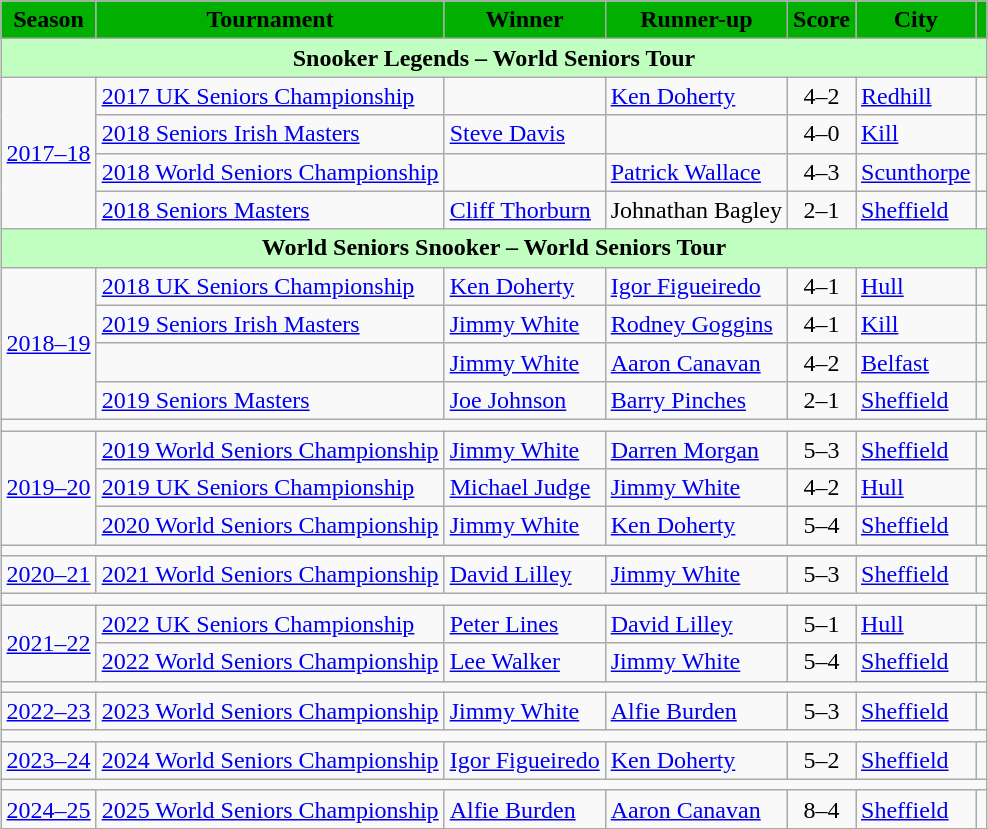<table class="wikitable" style="margin: auto">
<tr>
<th style="text-align: center; background-color: #00af00">Season</th>
<th style="text-align: center; background-color: #00af00">Tournament</th>
<th style="text-align: center; background-color: #00af00">Winner</th>
<th style="text-align: center; background-color: #00af00">Runner-up</th>
<th style="text-align: center; background-color: #00af00">Score</th>
<th style="text-align: center; background-color: #00af00">City</th>
<th style="text-align: center; background-color: #00af00"></th>
</tr>
<tr>
<th colspan=7 style="text-align: center; background-color: #c0ffc0">Snooker Legends – World Seniors Tour</th>
</tr>
<tr>
<td rowspan=4><a href='#'>2017–18</a></td>
<td><a href='#'>2017 UK Seniors Championship</a></td>
<td></td>
<td> <a href='#'>Ken Doherty</a></td>
<td style="text-align: center">4–2</td>
<td> <a href='#'>Redhill</a></td>
<td></td>
</tr>
<tr>
<td><a href='#'>2018 Seniors Irish Masters</a></td>
<td> <a href='#'>Steve Davis</a></td>
<td></td>
<td style="text-align: center">4–0</td>
<td> <a href='#'>Kill</a></td>
<td></td>
</tr>
<tr>
<td><a href='#'>2018 World Seniors Championship</a></td>
<td></td>
<td> <a href='#'>Patrick Wallace</a></td>
<td style="text-align: center">4–3</td>
<td> <a href='#'>Scunthorpe</a></td>
<td></td>
</tr>
<tr>
<td><a href='#'>2018 Seniors Masters</a></td>
<td> <a href='#'>Cliff Thorburn</a></td>
<td> Johnathan Bagley</td>
<td style="text-align: center">2–1</td>
<td> <a href='#'>Sheffield</a></td>
<td></td>
</tr>
<tr>
<th colspan=7 style="text-align: center; background-color: #c0ffc0">World Seniors Snooker –  World Seniors Tour</th>
</tr>
<tr>
<td rowspan=4><a href='#'>2018–19</a></td>
<td><a href='#'>2018 UK Seniors Championship</a></td>
<td> <a href='#'>Ken Doherty</a></td>
<td> <a href='#'>Igor Figueiredo</a></td>
<td style="text-align: center">4–1</td>
<td> <a href='#'>Hull</a></td>
<td></td>
</tr>
<tr>
<td><a href='#'>2019 Seniors Irish Masters</a></td>
<td> <a href='#'>Jimmy White</a></td>
<td> <a href='#'>Rodney Goggins</a></td>
<td style="text-align: center">4–1</td>
<td> <a href='#'>Kill</a></td>
<td></td>
</tr>
<tr>
<td></td>
<td> <a href='#'>Jimmy White</a></td>
<td> <a href='#'>Aaron Canavan</a></td>
<td style="text-align: center">4–2</td>
<td> <a href='#'>Belfast</a></td>
<td></td>
</tr>
<tr>
<td><a href='#'>2019 Seniors Masters</a></td>
<td> <a href='#'>Joe Johnson</a></td>
<td> <a href='#'>Barry Pinches</a></td>
<td style="text-align: center">2–1</td>
<td> <a href='#'>Sheffield</a></td>
<td></td>
</tr>
<tr>
<td colspan=7></td>
</tr>
<tr>
<td rowspan=3><a href='#'>2019–20</a></td>
<td><a href='#'>2019 World Seniors Championship</a></td>
<td> <a href='#'>Jimmy White</a></td>
<td> <a href='#'>Darren Morgan</a></td>
<td style="text-align: center">5–3</td>
<td> <a href='#'>Sheffield</a></td>
<td></td>
</tr>
<tr>
<td><a href='#'>2019 UK Seniors Championship</a></td>
<td> <a href='#'>Michael Judge</a></td>
<td> <a href='#'>Jimmy White</a></td>
<td style="text-align: center">4–2</td>
<td> <a href='#'>Hull</a></td>
<td></td>
</tr>
<tr>
<td><a href='#'>2020 World Seniors Championship</a></td>
<td> <a href='#'>Jimmy White</a></td>
<td> <a href='#'>Ken Doherty</a></td>
<td style="text-align: center">5–4</td>
<td> <a href='#'>Sheffield</a></td>
<td></td>
</tr>
<tr>
<td colspan=7></td>
</tr>
<tr>
<td rowspan=2><a href='#'>2020–21</a></td>
</tr>
<tr>
<td><a href='#'>2021 World Seniors Championship</a></td>
<td> <a href='#'>David Lilley</a></td>
<td> <a href='#'>Jimmy White</a></td>
<td style="text-align: center">5–3</td>
<td> <a href='#'>Sheffield</a></td>
<td></td>
</tr>
<tr>
<td colspan=7></td>
</tr>
<tr>
<td rowspan=2><a href='#'>2021–22</a></td>
<td><a href='#'>2022 UK Seniors Championship</a></td>
<td> <a href='#'>Peter Lines</a></td>
<td> <a href='#'>David Lilley</a></td>
<td style="text-align: center">5–1</td>
<td> <a href='#'>Hull</a></td>
<td></td>
</tr>
<tr>
<td><a href='#'>2022 World Seniors Championship</a></td>
<td> <a href='#'>Lee Walker</a></td>
<td> <a href='#'>Jimmy White</a></td>
<td style="text-align: center">5–4</td>
<td> <a href='#'>Sheffield</a></td>
<td></td>
</tr>
<tr>
<td colspan=7></td>
</tr>
<tr>
<td><a href='#'>2022–23</a></td>
<td><a href='#'>2023 World Seniors Championship</a></td>
<td> <a href='#'>Jimmy White</a></td>
<td> <a href='#'>Alfie Burden</a></td>
<td style="text-align: center">5–3</td>
<td> <a href='#'>Sheffield</a></td>
</tr>
<tr>
<td colspan=7></td>
</tr>
<tr>
<td><a href='#'>2023–24</a></td>
<td><a href='#'>2024 World Seniors Championship</a></td>
<td> <a href='#'>Igor Figueiredo</a></td>
<td> <a href='#'>Ken Doherty</a></td>
<td style="text-align: center">5–2</td>
<td> <a href='#'>Sheffield</a></td>
</tr>
<tr>
<td colspan=7></td>
</tr>
<tr>
<td><a href='#'>2024–25</a></td>
<td><a href='#'>2025 World Seniors Championship</a></td>
<td> <a href='#'>Alfie Burden</a></td>
<td> <a href='#'>Aaron Canavan</a></td>
<td style="text-align: center">8–4</td>
<td> <a href='#'>Sheffield</a></td>
</tr>
</table>
